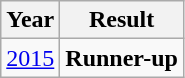<table class="wikitable">
<tr>
<th>Year</th>
<th>Result</th>
</tr>
<tr>
<td> <a href='#'>2015</a></td>
<td> <strong>Runner-up</strong></td>
</tr>
</table>
